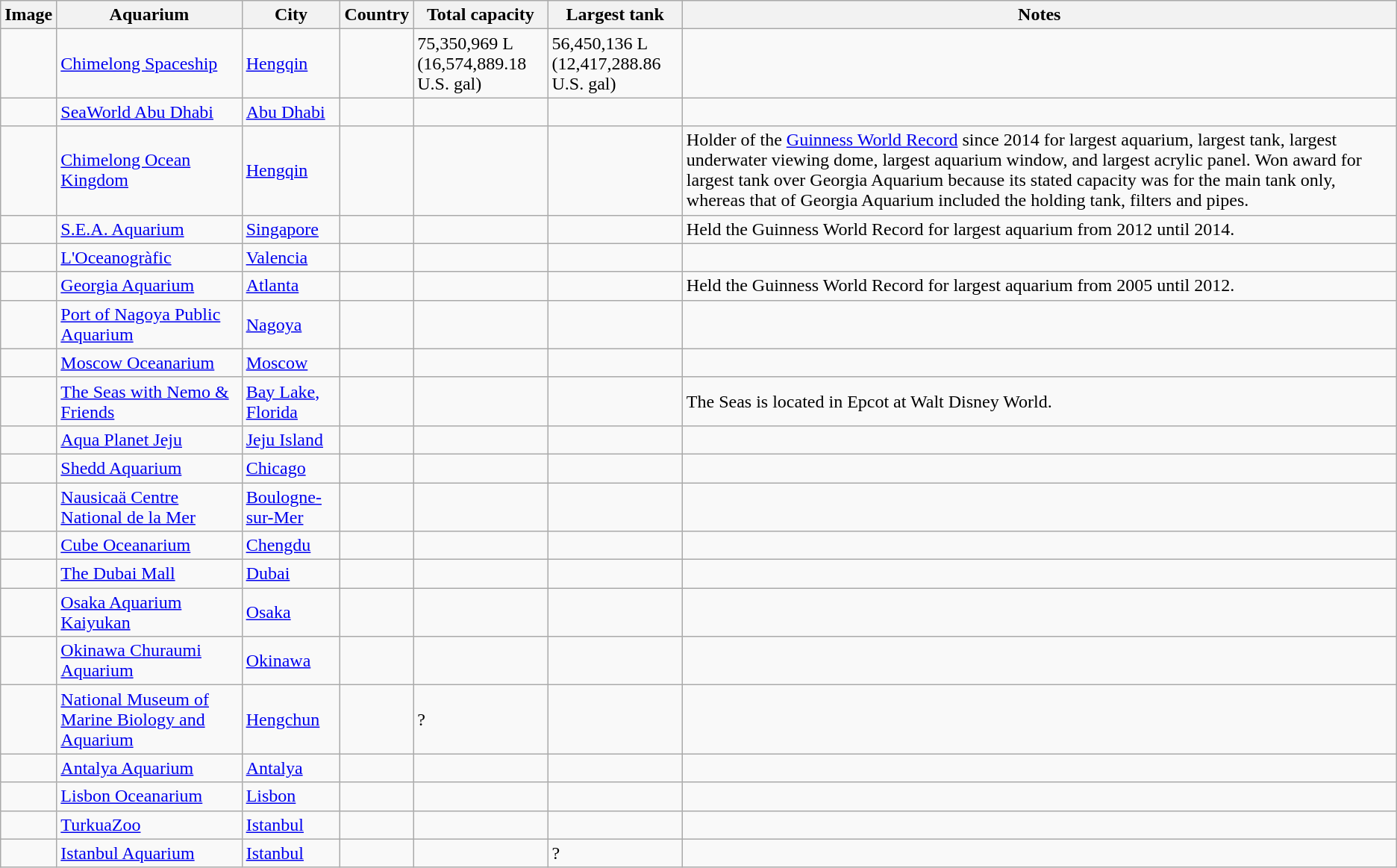<table class="wikitable sortable">
<tr>
<th>Image</th>
<th>Aquarium</th>
<th>City</th>
<th>Country</th>
<th>Total capacity</th>
<th>Largest tank</th>
<th>Notes</th>
</tr>
<tr>
<td></td>
<td><a href='#'>Chimelong Spaceship</a></td>
<td><a href='#'>Hengqin</a></td>
<td></td>
<td>75,350,969 L<br>(16,574,889.18 U.S. gal)</td>
<td>56,450,136 L<br>(12,417,288.86 U.S. gal)</td>
<td></td>
</tr>
<tr>
<td></td>
<td><a href='#'>SeaWorld Abu Dhabi</a></td>
<td><a href='#'>Abu Dhabi</a></td>
<td></td>
<td></td>
<td></td>
<td></td>
</tr>
<tr>
<td></td>
<td><a href='#'>Chimelong Ocean Kingdom</a></td>
<td><a href='#'>Hengqin</a></td>
<td></td>
<td></td>
<td></td>
<td>Holder of the <a href='#'>Guinness World Record</a> since 2014 for largest aquarium, largest tank, largest underwater viewing dome, largest aquarium window, and largest acrylic panel. Won award for largest tank over Georgia Aquarium because its stated capacity was for the main tank only, whereas that of Georgia Aquarium included the holding tank, filters and pipes.</td>
</tr>
<tr>
<td></td>
<td><a href='#'>S.E.A. Aquarium</a></td>
<td><a href='#'>Singapore</a></td>
<td></td>
<td></td>
<td></td>
<td>Held the Guinness World Record for largest aquarium from 2012 until 2014.</td>
</tr>
<tr>
<td></td>
<td><a href='#'>L'Oceanogràfic</a></td>
<td><a href='#'>Valencia</a></td>
<td></td>
<td></td>
<td></td>
<td></td>
</tr>
<tr>
<td></td>
<td><a href='#'>Georgia Aquarium</a></td>
<td><a href='#'>Atlanta</a></td>
<td></td>
<td></td>
<td></td>
<td>Held the Guinness World Record for largest aquarium from 2005 until 2012.</td>
</tr>
<tr>
<td></td>
<td><a href='#'>Port of Nagoya Public Aquarium</a></td>
<td><a href='#'>Nagoya</a></td>
<td></td>
<td></td>
<td></td>
<td></td>
</tr>
<tr>
<td></td>
<td><a href='#'>Moscow Oceanarium</a></td>
<td><a href='#'>Moscow</a></td>
<td></td>
<td></td>
<td></td>
<td></td>
</tr>
<tr>
<td></td>
<td><a href='#'>The Seas with Nemo & Friends</a></td>
<td><a href='#'>Bay Lake, Florida</a></td>
<td></td>
<td></td>
<td></td>
<td>The Seas is located in Epcot at Walt Disney World.</td>
</tr>
<tr>
<td></td>
<td><a href='#'>Aqua Planet Jeju</a></td>
<td><a href='#'>Jeju Island</a></td>
<td></td>
<td></td>
<td></td>
<td></td>
</tr>
<tr>
<td></td>
<td><a href='#'>Shedd Aquarium</a></td>
<td><a href='#'>Chicago</a></td>
<td></td>
<td></td>
<td></td>
<td></td>
</tr>
<tr>
<td></td>
<td><a href='#'>Nausicaä Centre National de la Mer</a></td>
<td><a href='#'>Boulogne-sur-Mer</a></td>
<td></td>
<td></td>
<td></td>
<td></td>
</tr>
<tr>
<td></td>
<td><a href='#'>Cube Oceanarium</a></td>
<td><a href='#'>Chengdu</a></td>
<td></td>
<td></td>
<td></td>
<td></td>
</tr>
<tr>
<td></td>
<td><a href='#'>The Dubai Mall</a></td>
<td><a href='#'>Dubai</a></td>
<td></td>
<td></td>
<td></td>
<td></td>
</tr>
<tr>
<td></td>
<td><a href='#'>Osaka Aquarium Kaiyukan</a></td>
<td><a href='#'>Osaka</a></td>
<td></td>
<td></td>
<td></td>
<td></td>
</tr>
<tr>
<td></td>
<td><a href='#'>Okinawa Churaumi Aquarium</a></td>
<td><a href='#'>Okinawa</a></td>
<td></td>
<td></td>
<td></td>
<td></td>
</tr>
<tr>
<td></td>
<td><a href='#'>National Museum of Marine Biology and Aquarium</a></td>
<td><a href='#'>Hengchun</a></td>
<td></td>
<td>?</td>
<td></td>
<td></td>
</tr>
<tr>
<td></td>
<td><a href='#'>Antalya Aquarium</a></td>
<td><a href='#'>Antalya</a></td>
<td></td>
<td></td>
<td></td>
<td></td>
</tr>
<tr>
<td></td>
<td><a href='#'>Lisbon Oceanarium</a></td>
<td><a href='#'>Lisbon</a></td>
<td></td>
<td></td>
<td></td>
<td></td>
</tr>
<tr>
<td></td>
<td><a href='#'>TurkuaZoo</a></td>
<td><a href='#'>Istanbul</a></td>
<td></td>
<td></td>
<td></td>
<td></td>
</tr>
<tr>
<td></td>
<td><a href='#'>Istanbul Aquarium</a></td>
<td><a href='#'>Istanbul</a></td>
<td></td>
<td></td>
<td>?</td>
<td></td>
</tr>
</table>
